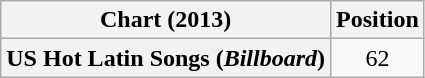<table class="wikitable plainrowheaders" style="text-align:center">
<tr>
<th scope="col">Chart (2013)</th>
<th scope="col">Position</th>
</tr>
<tr>
<th scope="row">US Hot Latin Songs (<em>Billboard</em>)</th>
<td>62</td>
</tr>
</table>
